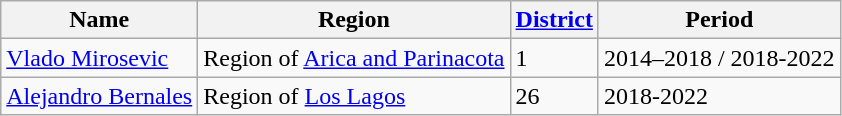<table class="wikitable">
<tr>
<th>Name</th>
<th>Region</th>
<th><a href='#'>District</a></th>
<th>Period</th>
</tr>
<tr>
<td><a href='#'>Vlado Mirosevic</a></td>
<td>Region of <a href='#'>Arica and Parinacota</a></td>
<td>1</td>
<td>2014–2018 / 2018-2022</td>
</tr>
<tr>
<td><a href='#'>Alejandro Bernales</a></td>
<td>Region of <a href='#'>Los Lagos</a></td>
<td>26</td>
<td>2018-2022</td>
</tr>
</table>
